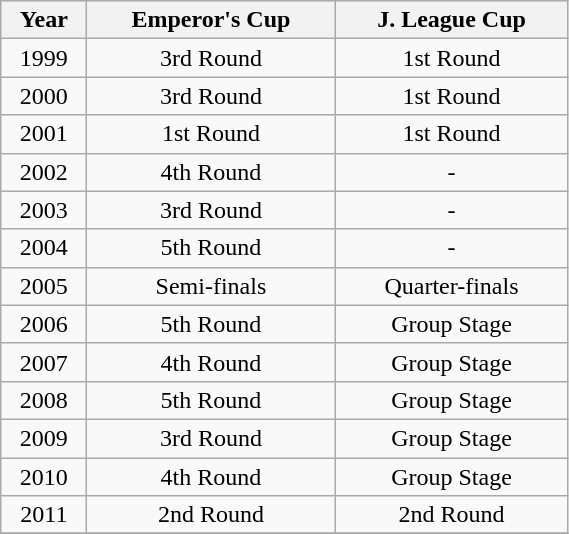<table class="wikitable" style="width:30%; text-align: center;">
<tr>
<th>Year</th>
<th>Emperor's Cup</th>
<th>J. League Cup</th>
</tr>
<tr>
<td>1999</td>
<td>3rd Round</td>
<td>1st Round</td>
</tr>
<tr>
<td>2000</td>
<td>3rd Round</td>
<td>1st Round</td>
</tr>
<tr>
<td>2001</td>
<td>1st Round</td>
<td>1st Round</td>
</tr>
<tr>
<td>2002</td>
<td>4th Round</td>
<td>-</td>
</tr>
<tr>
<td>2003</td>
<td>3rd Round</td>
<td>-</td>
</tr>
<tr>
<td>2004</td>
<td>5th Round</td>
<td>-</td>
</tr>
<tr>
<td>2005</td>
<td>Semi-finals</td>
<td>Quarter-finals</td>
</tr>
<tr>
<td>2006</td>
<td>5th Round</td>
<td>Group Stage</td>
</tr>
<tr>
<td>2007</td>
<td>4th Round</td>
<td>Group Stage</td>
</tr>
<tr>
<td>2008</td>
<td>5th Round</td>
<td>Group Stage</td>
</tr>
<tr>
<td>2009</td>
<td>3rd Round</td>
<td>Group Stage</td>
</tr>
<tr>
<td>2010</td>
<td>4th Round</td>
<td>Group Stage</td>
</tr>
<tr>
<td>2011</td>
<td>2nd Round</td>
<td>2nd Round</td>
</tr>
<tr>
</tr>
</table>
